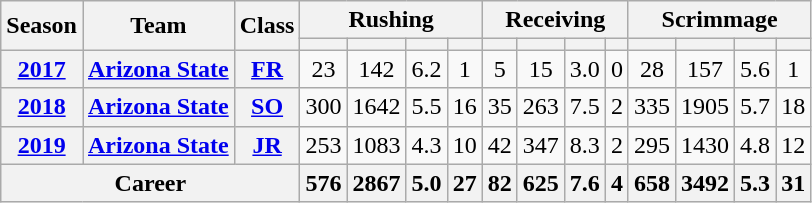<table class="wikitable sortable" style="text-align:center;">
<tr>
<th rowspan="2">Season</th>
<th rowspan="2">Team</th>
<th rowspan="2">Class</th>
<th colspan="4">Rushing</th>
<th colspan="4">Receiving</th>
<th colspan="4">Scrimmage</th>
</tr>
<tr>
<th></th>
<th></th>
<th></th>
<th></th>
<th></th>
<th></th>
<th></th>
<th></th>
<th></th>
<th></th>
<th></th>
<th></th>
</tr>
<tr>
<th><a href='#'>2017</a></th>
<th><a href='#'>Arizona State</a></th>
<th><a href='#'>FR</a></th>
<td>23</td>
<td>142</td>
<td>6.2</td>
<td>1</td>
<td>5</td>
<td>15</td>
<td>3.0</td>
<td>0</td>
<td>28</td>
<td>157</td>
<td>5.6</td>
<td>1</td>
</tr>
<tr>
<th><a href='#'>2018</a></th>
<th><a href='#'>Arizona State</a></th>
<th><a href='#'>SO</a></th>
<td>300</td>
<td>1642</td>
<td>5.5</td>
<td>16</td>
<td>35</td>
<td>263</td>
<td>7.5</td>
<td>2</td>
<td>335</td>
<td>1905</td>
<td>5.7</td>
<td>18</td>
</tr>
<tr>
<th><a href='#'>2019</a></th>
<th><a href='#'>Arizona State</a></th>
<th><a href='#'>JR</a></th>
<td>253</td>
<td>1083</td>
<td>4.3</td>
<td>10</td>
<td>42</td>
<td>347</td>
<td>8.3</td>
<td>2</td>
<td>295</td>
<td>1430</td>
<td>4.8</td>
<td>12</td>
</tr>
<tr>
<th colspan="3">Career</th>
<th>576</th>
<th>2867</th>
<th>5.0</th>
<th>27</th>
<th>82</th>
<th>625</th>
<th>7.6</th>
<th>4</th>
<th>658</th>
<th>3492</th>
<th>5.3</th>
<th>31</th>
</tr>
</table>
